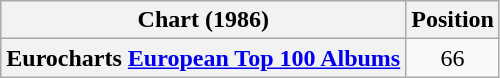<table class="wikitable plainrowheaders" style="text-align:center">
<tr>
<th scope="col">Chart (1986)</th>
<th scope="col">Position</th>
</tr>
<tr>
<th scope="row">Eurocharts <a href='#'>European Top 100 Albums</a></th>
<td>66</td>
</tr>
</table>
